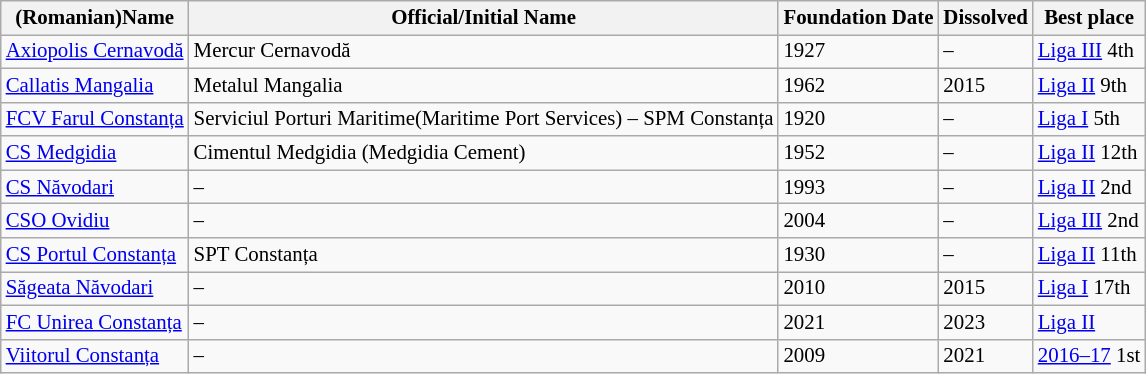<table class="wikitable sortable mw-collapsible" style=" font-size: 87%;">
<tr>
<th>(Romanian)Name</th>
<th>Official/Initial Name</th>
<th>Foundation Date</th>
<th>Dissolved</th>
<th>Best place</th>
</tr>
<tr>
<td><a href='#'>Axiopolis Cernavodă</a></td>
<td>Mercur Cernavodă</td>
<td>1927</td>
<td>–</td>
<td><a href='#'>Liga III</a> 4th</td>
</tr>
<tr>
<td><a href='#'>Callatis Mangalia</a></td>
<td>Metalul Mangalia</td>
<td>1962</td>
<td>2015</td>
<td><a href='#'>Liga II</a> 9th</td>
</tr>
<tr>
<td><a href='#'>FCV Farul Constanța</a></td>
<td>Serviciul Porturi Maritime(Maritime Port Services) – SPM Constanța</td>
<td>1920</td>
<td>–</td>
<td><a href='#'>Liga I</a> 5th</td>
</tr>
<tr>
<td><a href='#'>CS Medgidia</a></td>
<td>Cimentul Medgidia (Medgidia Cement)</td>
<td>1952</td>
<td>–</td>
<td><a href='#'>Liga II</a> 12th</td>
</tr>
<tr>
<td><a href='#'>CS Năvodari</a></td>
<td>–</td>
<td>1993</td>
<td>–</td>
<td><a href='#'>Liga II</a> 2nd</td>
</tr>
<tr>
<td><a href='#'>CSO Ovidiu</a></td>
<td>–</td>
<td>2004</td>
<td>–</td>
<td><a href='#'>Liga III</a> 2nd</td>
</tr>
<tr>
<td><a href='#'>CS Portul Constanța</a></td>
<td>SPT Constanța</td>
<td>1930</td>
<td>–</td>
<td><a href='#'>Liga II</a> 11th</td>
</tr>
<tr>
<td><a href='#'>Săgeata Năvodari</a></td>
<td>–</td>
<td>2010</td>
<td>2015</td>
<td><a href='#'>Liga I</a> 17th</td>
</tr>
<tr>
<td><a href='#'>FC Unirea Constanța</a></td>
<td>–</td>
<td>2021</td>
<td>2023</td>
<td><a href='#'>Liga II</a></td>
</tr>
<tr>
<td><a href='#'>Viitorul Constanța</a></td>
<td>–</td>
<td>2009</td>
<td>2021</td>
<td><a href='#'>2016–17</a> 1st</td>
</tr>
</table>
